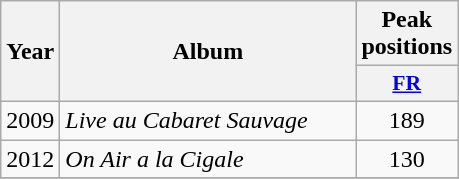<table class="wikitable">
<tr>
<th align="center" rowspan="2" width="10">Year</th>
<th align="center" rowspan="2" width="190">Album</th>
<th align="center" colspan="1" width="20">Peak positions</th>
</tr>
<tr>
<th scope="col" style="width:3em;font-size:90%;"><a href='#'>FR</a><br></th>
</tr>
<tr>
<td style="text-align:center;">2009</td>
<td><em>Live au Cabaret Sauvage</em></td>
<td style="text-align:center;">189</td>
</tr>
<tr>
<td style="text-align:center;">2012</td>
<td><em>On Air a la Cigale</em></td>
<td style="text-align:center;">130</td>
</tr>
<tr>
</tr>
</table>
